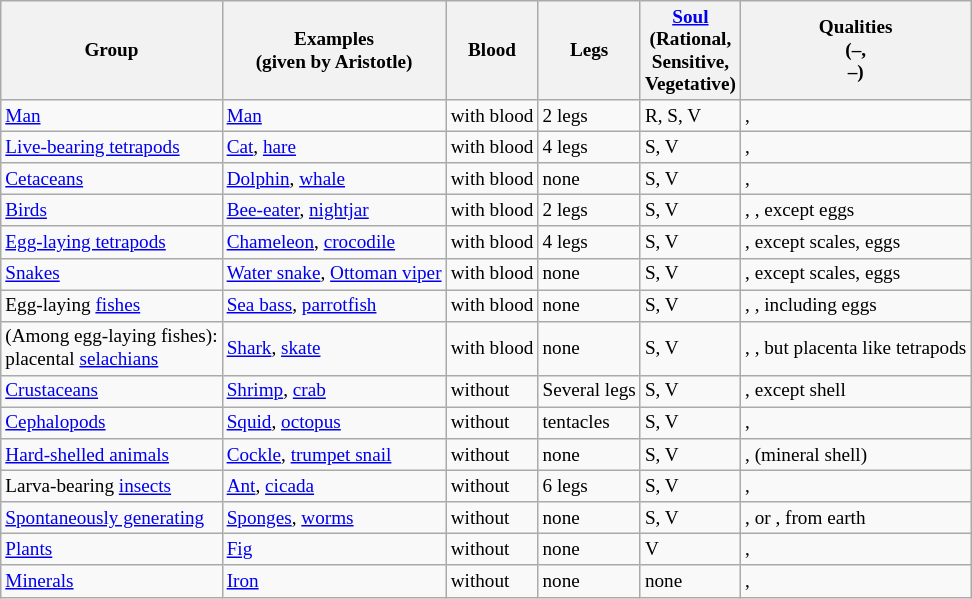<table class="wikitable"  style="font-size: 80%;">
<tr>
<th>Group</th>
<th>Examples<br>(given by Aristotle)</th>
<th>Blood</th>
<th>Legs</th>
<th><a href='#'>Soul</a><br>(Rational,<br>Sensitive,<br>Vegetative)</th>
<th>Qualities<br>(–,<br>–)</th>
</tr>
<tr>
<td><a href='#'>Man</a></td>
<td><a href='#'>Man</a></td>
<td>with blood</td>
<td>2 legs</td>
<td>R, S, V</td>
<td>, </td>
</tr>
<tr>
<td><a href='#'>Live-bearing tetrapods</a></td>
<td><a href='#'>Cat</a>, <a href='#'>hare</a></td>
<td>with blood</td>
<td>4 legs</td>
<td>S, V</td>
<td>, </td>
</tr>
<tr>
<td><a href='#'>Cetaceans</a></td>
<td><a href='#'>Dolphin</a>, <a href='#'>whale</a></td>
<td>with blood</td>
<td>none</td>
<td>S, V</td>
<td>, </td>
</tr>
<tr>
<td><a href='#'>Birds</a></td>
<td><a href='#'>Bee-eater</a>, <a href='#'>nightjar</a></td>
<td>with blood</td>
<td>2 legs</td>
<td>S, V</td>
<td>, , except  eggs</td>
</tr>
<tr>
<td><a href='#'>Egg-laying tetrapods</a></td>
<td><a href='#'>Chameleon</a>, <a href='#'>crocodile</a></td>
<td>with blood</td>
<td>4 legs</td>
<td>S, V</td>
<td>,  except scales, eggs</td>
</tr>
<tr>
<td><a href='#'>Snakes</a></td>
<td><a href='#'>Water snake</a>, <a href='#'>Ottoman viper</a></td>
<td>with blood</td>
<td>none</td>
<td>S, V</td>
<td>,  except scales, eggs</td>
</tr>
<tr>
<td>Egg-laying <a href='#'>fishes</a></td>
<td><a href='#'>Sea bass</a>, <a href='#'>parrotfish</a></td>
<td>with blood</td>
<td>none</td>
<td>S, V</td>
<td>, , including eggs</td>
</tr>
<tr>
<td>(Among egg-laying fishes):<br>placental <a href='#'>selachians</a></td>
<td><a href='#'>Shark</a>, <a href='#'>skate</a></td>
<td>with blood</td>
<td>none</td>
<td>S, V</td>
<td>, , but placenta like tetrapods</td>
</tr>
<tr>
<td><a href='#'>Crustaceans</a></td>
<td><a href='#'>Shrimp</a>, <a href='#'>crab</a></td>
<td>without</td>
<td>Several legs</td>
<td>S, V</td>
<td>,  except shell</td>
</tr>
<tr>
<td><a href='#'>Cephalopods</a></td>
<td><a href='#'>Squid</a>, <a href='#'>octopus</a></td>
<td>without</td>
<td>tentacles</td>
<td>S, V</td>
<td>, </td>
</tr>
<tr>
<td><a href='#'>Hard-shelled animals</a></td>
<td><a href='#'>Cockle</a>, <a href='#'>trumpet snail</a></td>
<td>without</td>
<td>none</td>
<td>S, V</td>
<td>,  (mineral shell)</td>
</tr>
<tr>
<td>Larva-bearing <a href='#'>insects</a></td>
<td><a href='#'>Ant</a>, <a href='#'>cicada</a></td>
<td>without</td>
<td>6 legs</td>
<td>S, V</td>
<td>, </td>
</tr>
<tr>
<td><a href='#'>Spontaneously generating</a></td>
<td><a href='#'>Sponges</a>, <a href='#'>worms</a></td>
<td>without</td>
<td>none</td>
<td>S, V</td>
<td>,  or , from earth</td>
</tr>
<tr>
<td><a href='#'>Plants</a></td>
<td><a href='#'>Fig</a></td>
<td>without</td>
<td>none</td>
<td>V</td>
<td>, </td>
</tr>
<tr>
<td><a href='#'>Minerals</a></td>
<td><a href='#'>Iron</a></td>
<td>without</td>
<td>none</td>
<td>none</td>
<td>, </td>
</tr>
</table>
